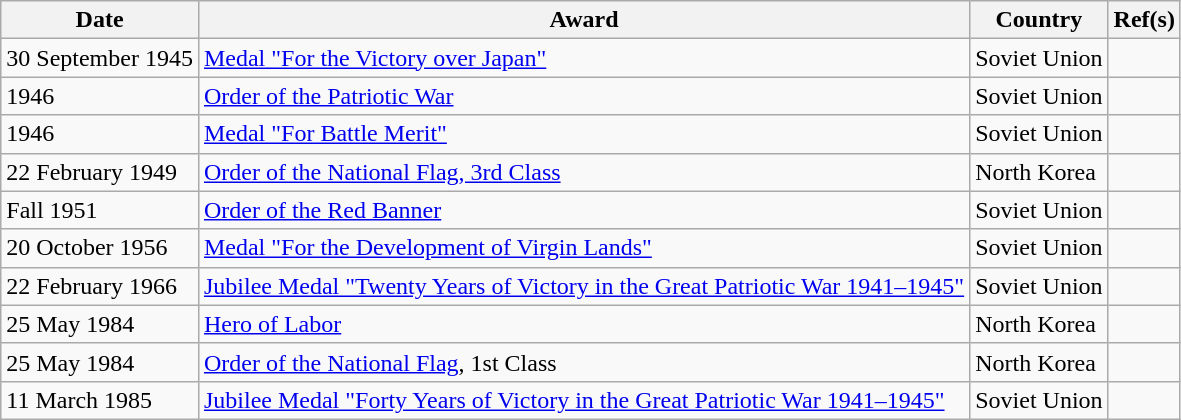<table class="wikitable">
<tr>
<th>Date</th>
<th>Award</th>
<th>Country</th>
<th>Ref(s)</th>
</tr>
<tr>
<td>30 September 1945</td>
<td><a href='#'>Medal "For the Victory over Japan"</a></td>
<td>Soviet Union</td>
<td></td>
</tr>
<tr>
<td>1946</td>
<td><a href='#'>Order of the Patriotic War</a></td>
<td>Soviet Union</td>
<td></td>
</tr>
<tr>
<td>1946</td>
<td><a href='#'>Medal "For Battle Merit"</a></td>
<td>Soviet Union</td>
<td></td>
</tr>
<tr>
<td>22 February 1949</td>
<td><a href='#'>Order of the National Flag, 3rd Class</a></td>
<td>North Korea</td>
<td></td>
</tr>
<tr>
<td>Fall 1951</td>
<td><a href='#'>Order of the Red Banner</a></td>
<td>Soviet Union</td>
<td></td>
</tr>
<tr>
<td>20 October 1956</td>
<td><a href='#'>Medal "For the Development of Virgin Lands"</a></td>
<td>Soviet Union</td>
<td></td>
</tr>
<tr>
<td>22 February 1966</td>
<td><a href='#'>Jubilee Medal "Twenty Years of Victory in the Great Patriotic War 1941–1945"</a></td>
<td>Soviet Union</td>
<td></td>
</tr>
<tr>
<td>25 May 1984</td>
<td><a href='#'>Hero of Labor</a></td>
<td>North Korea</td>
<td></td>
</tr>
<tr>
<td>25 May 1984</td>
<td><a href='#'>Order of the National Flag</a>, 1st Class</td>
<td>North Korea</td>
<td></td>
</tr>
<tr>
<td>11 March 1985</td>
<td><a href='#'>Jubilee Medal "Forty Years of Victory in the Great Patriotic War 1941–1945"</a></td>
<td>Soviet Union</td>
<td></td>
</tr>
</table>
